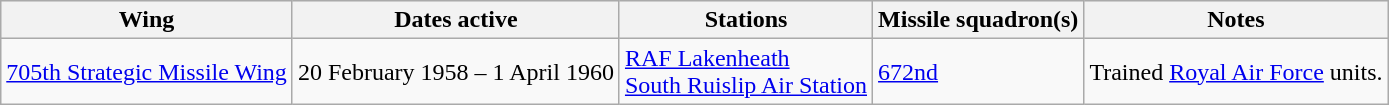<table class="wikitable">
<tr style="background:#efefef;">
<th>Wing</th>
<th>Dates active</th>
<th>Stations</th>
<th>Missile squadron(s)</th>
<th>Notes</th>
</tr>
<tr>
<td><a href='#'>705th Strategic Missile Wing</a></td>
<td>20 February 1958 – 1 April 1960</td>
<td><a href='#'>RAF Lakenheath</a><br><a href='#'>South Ruislip Air Station</a></td>
<td><a href='#'>672nd</a></td>
<td> Trained <a href='#'>Royal Air Force</a> units.</td>
</tr>
</table>
